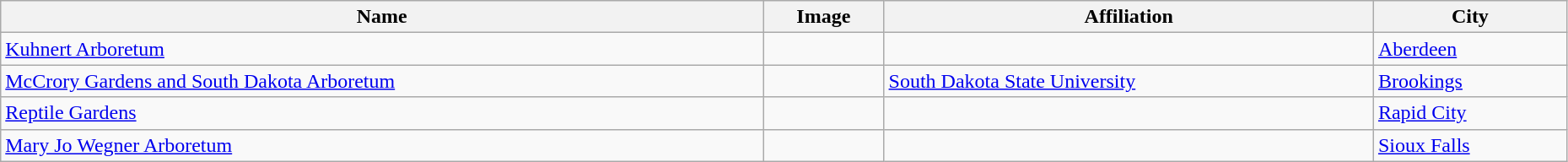<table class="wikitable" style="width:98%">
<tr>
<th>Name</th>
<th>Image</th>
<th>Affiliation</th>
<th>City</th>
</tr>
<tr>
<td><a href='#'>Kuhnert Arboretum</a></td>
<td></td>
<td></td>
<td><a href='#'>Aberdeen</a></td>
</tr>
<tr>
<td><a href='#'>McCrory Gardens and South Dakota Arboretum</a></td>
<td></td>
<td><a href='#'>South Dakota State University</a></td>
<td><a href='#'>Brookings</a></td>
</tr>
<tr>
<td><a href='#'>Reptile Gardens</a></td>
<td></td>
<td></td>
<td><a href='#'>Rapid City</a></td>
</tr>
<tr>
<td><a href='#'>Mary Jo Wegner Arboretum</a></td>
<td></td>
<td></td>
<td><a href='#'>Sioux Falls</a></td>
</tr>
</table>
